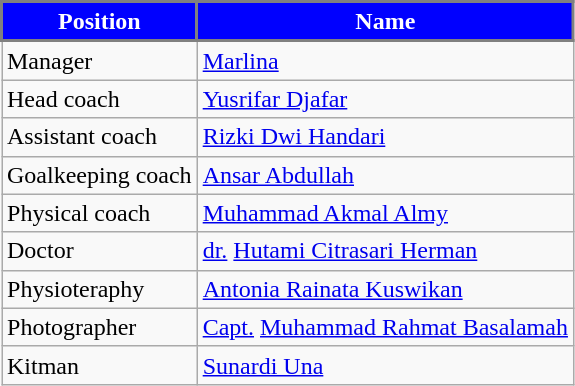<table class="wikitable sortable">
<tr>
<th style="background:blue; color:white; border:2px solid grey;" scope="col">Position</th>
<th style="background:blue; color:white; border:2px solid grey;" scope="col">Name</th>
</tr>
<tr>
<td>Manager</td>
<td> <a href='#'>Marlina</a></td>
</tr>
<tr>
<td>Head coach</td>
<td> <a href='#'>Yusrifar Djafar</a></td>
</tr>
<tr>
<td>Assistant coach</td>
<td> <a href='#'>Rizki Dwi Handari</a></td>
</tr>
<tr>
<td>Goalkeeping coach</td>
<td> <a href='#'>Ansar Abdullah</a></td>
</tr>
<tr>
<td>Physical coach</td>
<td> <a href='#'>Muhammad Akmal Almy</a></td>
</tr>
<tr>
<td>Doctor</td>
<td> <a href='#'>dr.</a> <a href='#'>Hutami Citrasari Herman</a></td>
</tr>
<tr>
<td>Physioteraphy</td>
<td> <a href='#'>Antonia Rainata Kuswikan</a></td>
</tr>
<tr>
<td>Photographer</td>
<td> <a href='#'>Capt.</a> <a href='#'>Muhammad Rahmat Basalamah</a></td>
</tr>
<tr>
<td>Kitman</td>
<td> <a href='#'>Sunardi Una</a></td>
</tr>
</table>
